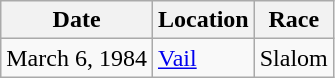<table class="wikitable">
<tr>
<th>Date</th>
<th>Location</th>
<th>Race</th>
</tr>
<tr>
<td>March 6, 1984</td>
<td> <a href='#'>Vail</a></td>
<td>Slalom</td>
</tr>
</table>
